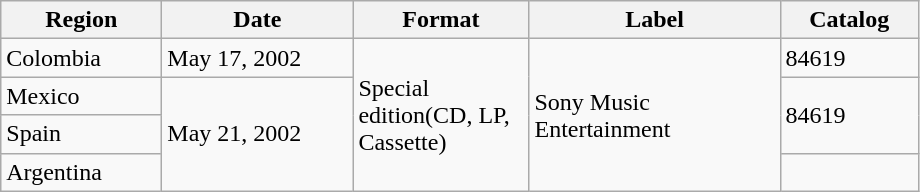<table class="wikitable">
<tr>
<th style="width:100px;">Region</th>
<th style="width:120px;">Date</th>
<th style="width:110px;">Format</th>
<th style="width:160px;">Label</th>
<th width="85">Catalog</th>
</tr>
<tr>
<td>Colombia</td>
<td>May 17, 2002</td>
<td rowspan="4">Special edition(CD, LP, Cassette)</td>
<td rowspan="4">Sony Music Entertainment</td>
<td>84619</td>
</tr>
<tr>
<td>Mexico</td>
<td rowspan="3">May 21, 2002</td>
<td rowspan="2">84619</td>
</tr>
<tr>
<td>Spain</td>
</tr>
<tr>
<td>Argentina</td>
</tr>
</table>
